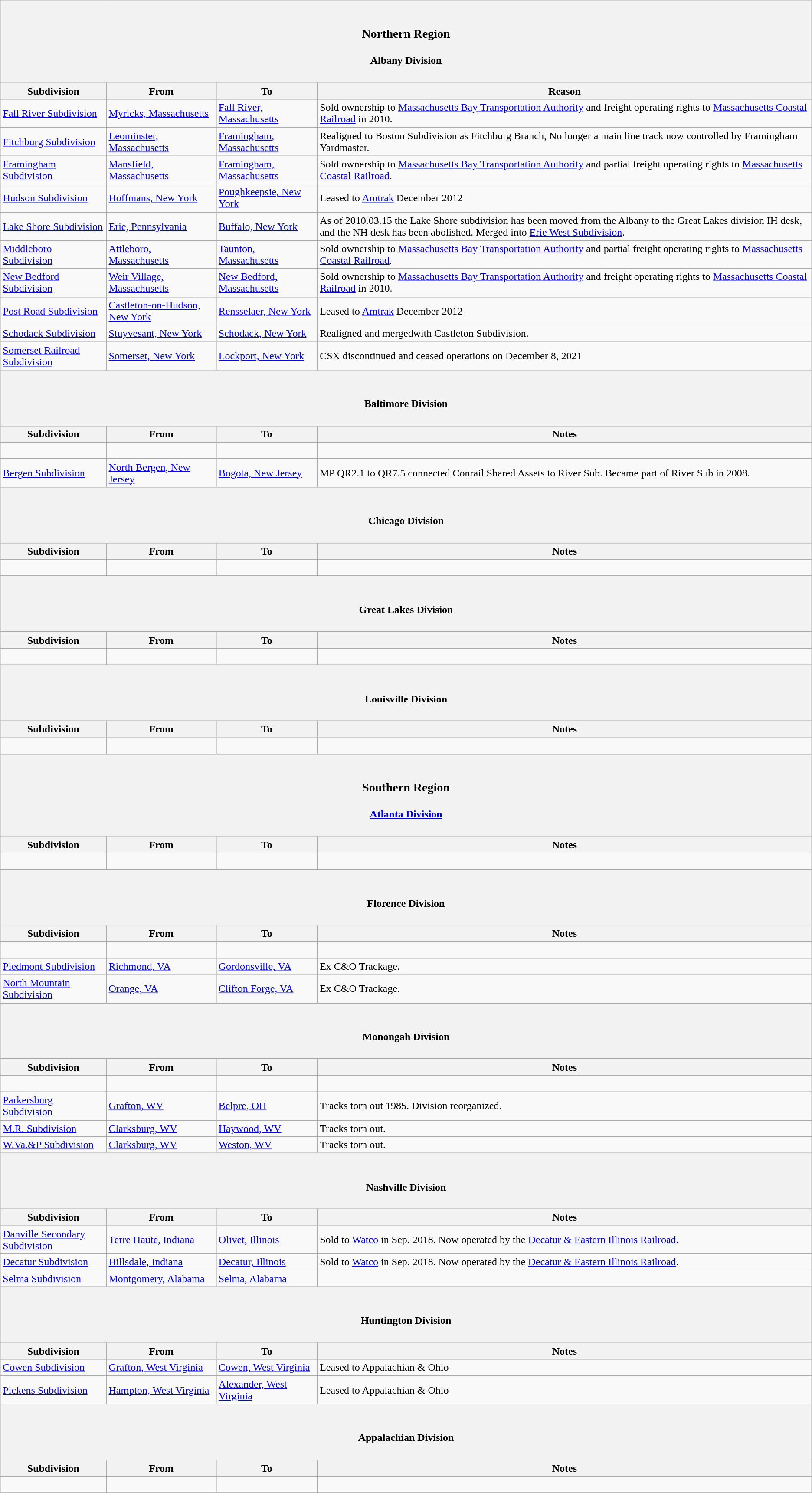<table class=wikitable>
<tr>
<th colspan=4><br><h3>Northern Region</h3><h4>Albany Division</h4></th>
</tr>
<tr>
<th>Subdivision</th>
<th>From</th>
<th>To</th>
<th>Reason</th>
</tr>
<tr>
<td><a href='#'>Fall River Subdivision</a></td>
<td><a href='#'>Myricks, Massachusetts</a></td>
<td><a href='#'>Fall River, Massachusetts</a></td>
<td>Sold ownership to <a href='#'>Massachusetts Bay Transportation Authority</a> and freight operating rights to <a href='#'>Massachusetts Coastal Railroad</a> in 2010.</td>
</tr>
<tr>
<td><a href='#'>Fitchburg Subdivision</a></td>
<td><a href='#'>Leominster, Massachusetts</a></td>
<td><a href='#'>Framingham, Massachusetts</a></td>
<td>Realigned to Boston Subdivision as Fitchburg Branch, No longer a main line track now controlled by Framingham Yardmaster.</td>
</tr>
<tr>
<td><a href='#'>Framingham Subdivision</a></td>
<td><a href='#'>Mansfield, Massachusetts</a></td>
<td><a href='#'>Framingham, Massachusetts</a></td>
<td>Sold ownership to <a href='#'>Massachusetts Bay Transportation Authority</a> and partial freight operating rights to <a href='#'>Massachusetts Coastal Railroad</a>.</td>
</tr>
<tr>
<td><a href='#'>Hudson Subdivision</a></td>
<td><a href='#'>Hoffmans, New York</a></td>
<td><a href='#'>Poughkeepsie, New York</a></td>
<td>Leased to <a href='#'>Amtrak</a> December 2012</td>
</tr>
<tr>
<td><a href='#'>Lake Shore Subdivision</a></td>
<td><a href='#'>Erie, Pennsylvania</a></td>
<td><a href='#'>Buffalo, New York</a></td>
<td>As of 2010.03.15 the Lake Shore subdivision has been moved from the Albany to the Great Lakes division IH desk, and the NH desk has been abolished. Merged into <a href='#'>Erie West Subdivision</a>.</td>
</tr>
<tr>
<td><a href='#'>Middleboro Subdivision</a></td>
<td><a href='#'>Attleboro, Massachusetts</a></td>
<td><a href='#'>Taunton, Massachusetts</a></td>
<td>Sold ownership to <a href='#'>Massachusetts Bay Transportation Authority</a> and partial freight operating rights to <a href='#'>Massachusetts Coastal Railroad</a>.</td>
</tr>
<tr>
<td><a href='#'>New Bedford Subdivision</a></td>
<td><a href='#'>Weir Village, Massachusetts</a></td>
<td><a href='#'>New Bedford, Massachusetts</a></td>
<td>Sold ownership to <a href='#'>Massachusetts Bay Transportation Authority</a> and freight operating rights to <a href='#'>Massachusetts Coastal Railroad</a> in 2010.</td>
</tr>
<tr>
<td><a href='#'>Post Road Subdivision</a></td>
<td><a href='#'>Castleton-on-Hudson, New York</a></td>
<td><a href='#'>Rensselaer, New York</a></td>
<td>Leased to <a href='#'>Amtrak</a> December 2012</td>
</tr>
<tr>
<td><a href='#'>Schodack Subdivision</a></td>
<td><a href='#'>Stuyvesant, New York</a></td>
<td><a href='#'>Schodack, New York</a></td>
<td>Realigned and mergedwith Castleton Subdivision.</td>
</tr>
<tr>
<td><a href='#'>Somerset Railroad Subdivision</a></td>
<td><a href='#'>Somerset, New York</a></td>
<td><a href='#'>Lockport, New York</a></td>
<td>CSX discontinued and ceased operations on December 8, 2021</td>
</tr>
<tr>
<th colspan=4><br><h4>Baltimore Division</h4></th>
</tr>
<tr>
<th>Subdivision</th>
<th>From</th>
<th>To</th>
<th>Notes</th>
</tr>
<tr>
<td> </td>
<td> </td>
<td> </td>
<td> </td>
</tr>
<tr>
<td><a href='#'>Bergen Subdivision</a></td>
<td><a href='#'>North Bergen, New Jersey</a></td>
<td><a href='#'>Bogota, New Jersey</a></td>
<td>MP QR2.1 to QR7.5 connected Conrail Shared Assets to River Sub. Became part of River Sub in 2008.</td>
</tr>
<tr>
<th colspan=4><br><h4>Chicago Division</h4></th>
</tr>
<tr>
<th>Subdivision</th>
<th>From</th>
<th>To</th>
<th>Notes</th>
</tr>
<tr>
<td> </td>
<td> </td>
<td> </td>
<td> </td>
</tr>
<tr>
<th colspan=4><br><h4>Great Lakes Division</h4></th>
</tr>
<tr>
<th>Subdivision</th>
<th>From</th>
<th>To</th>
<th>Notes</th>
</tr>
<tr>
<td> </td>
<td> </td>
<td> </td>
<td> </td>
</tr>
<tr>
<th colspan=4><br><h4>Louisville Division</h4></th>
</tr>
<tr>
<th>Subdivision</th>
<th>From</th>
<th>To</th>
<th>Notes</th>
</tr>
<tr>
<td> </td>
<td> </td>
<td> </td>
<td> </td>
</tr>
<tr>
<th colspan=4><br><h3>Southern Region</h3><h4><a href='#'>Atlanta Division</a></h4></th>
</tr>
<tr>
<th>Subdivision</th>
<th>From</th>
<th>To</th>
<th>Notes</th>
</tr>
<tr>
<td> </td>
<td> </td>
<td> </td>
<td> </td>
</tr>
<tr>
<th colspan=4><br><h4>Florence Division</h4></th>
</tr>
<tr>
<th>Subdivision</th>
<th>From</th>
<th>To</th>
<th>Notes</th>
</tr>
<tr>
<td> </td>
<td> </td>
<td> </td>
<td> </td>
</tr>
<tr>
<td><a href='#'>Piedmont Subdivision</a></td>
<td><a href='#'>Richmond, VA</a></td>
<td><a href='#'>Gordonsville, VA</a></td>
<td>Ex C&O Trackage.</td>
</tr>
<tr>
<td><a href='#'>North Mountain Subdivision</a></td>
<td><a href='#'>Orange, VA</a></td>
<td><a href='#'>Clifton Forge, VA</a></td>
<td>Ex C&O Trackage.</td>
</tr>
<tr>
<th colspan=4><br><h4>Monongah Division</h4></th>
</tr>
<tr>
<th>Subdivision</th>
<th>From</th>
<th>To</th>
<th>Notes</th>
</tr>
<tr>
<td> </td>
<td> </td>
<td> </td>
<td> </td>
</tr>
<tr>
<td><a href='#'>Parkersburg Subdivision</a></td>
<td><a href='#'>Grafton, WV</a></td>
<td><a href='#'>Belpre, OH</a></td>
<td>Tracks torn out 1985. Division reorganized.</td>
</tr>
<tr>
</tr>
<tr>
<td><a href='#'>M.R. Subdivision</a></td>
<td><a href='#'>Clarksburg, WV</a></td>
<td><a href='#'>Haywood, WV</a></td>
<td>Tracks torn out.</td>
</tr>
<tr>
</tr>
<tr>
<td><a href='#'>W.Va.&P Subdivision</a></td>
<td><a href='#'>Clarksburg, WV</a></td>
<td><a href='#'>Weston, WV</a></td>
<td>Tracks torn out.</td>
</tr>
<tr>
<th colspan=4><br><h4>Nashville Division</h4></th>
</tr>
<tr>
<th>Subdivision</th>
<th>From</th>
<th>To</th>
<th>Notes</th>
</tr>
<tr>
<td><a href='#'>Danville Secondary Subdivision</a></td>
<td><a href='#'>Terre Haute, Indiana</a></td>
<td><a href='#'>Olivet, Illinois</a></td>
<td>Sold to <a href='#'>Watco</a> in Sep. 2018. Now operated by the <a href='#'>Decatur & Eastern Illinois Railroad</a>.</td>
</tr>
<tr>
<td><a href='#'>Decatur Subdivision</a></td>
<td><a href='#'>Hillsdale, Indiana</a></td>
<td><a href='#'>Decatur, Illinois</a></td>
<td>Sold to <a href='#'>Watco</a> in Sep. 2018. Now operated by the <a href='#'>Decatur & Eastern Illinois Railroad</a>.</td>
</tr>
<tr>
<td><a href='#'>Selma Subdivision</a></td>
<td><a href='#'>Montgomery, Alabama</a></td>
<td><a href='#'>Selma, Alabama</a></td>
<td></td>
</tr>
<tr>
<th colspan=4><br><h4>Huntington Division</h4></th>
</tr>
<tr>
<th>Subdivision</th>
<th>From</th>
<th>To</th>
<th>Notes</th>
</tr>
<tr>
<td><a href='#'>Cowen Subdivision</a></td>
<td><a href='#'>Grafton, West Virginia</a></td>
<td><a href='#'>Cowen, West Virginia</a></td>
<td>Leased to Appalachian & Ohio</td>
</tr>
<tr>
<td><a href='#'>Pickens Subdivision</a></td>
<td><a href='#'>Hampton, West Virginia</a></td>
<td><a href='#'>Alexander, West Virginia</a></td>
<td>Leased to Appalachian & Ohio</td>
</tr>
<tr>
<th colspan=4><br><h4>Appalachian Division</h4></th>
</tr>
<tr>
<th>Subdivision</th>
<th>From</th>
<th>To</th>
<th>Notes</th>
</tr>
<tr>
<td> </td>
<td> </td>
<td> </td>
<td> </td>
</tr>
<tr>
</tr>
</table>
